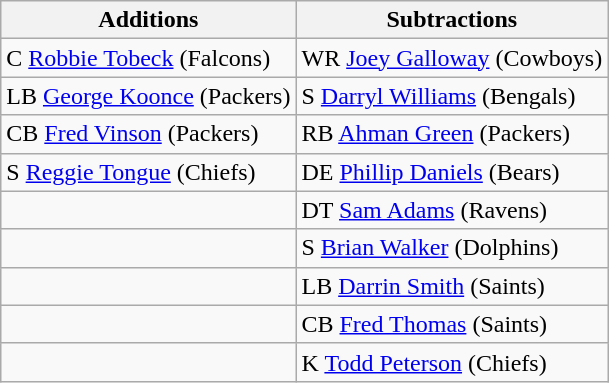<table class="wikitable">
<tr>
<th>Additions</th>
<th>Subtractions</th>
</tr>
<tr>
<td>C <a href='#'>Robbie Tobeck</a> (Falcons)</td>
<td>WR <a href='#'>Joey Galloway</a> (Cowboys)</td>
</tr>
<tr>
<td>LB <a href='#'>George Koonce</a> (Packers)</td>
<td>S <a href='#'>Darryl Williams</a> (Bengals)</td>
</tr>
<tr>
<td>CB <a href='#'>Fred Vinson</a> (Packers)</td>
<td>RB <a href='#'>Ahman Green</a> (Packers)</td>
</tr>
<tr>
<td>S <a href='#'>Reggie Tongue</a> (Chiefs)</td>
<td>DE <a href='#'>Phillip Daniels</a> (Bears)</td>
</tr>
<tr>
<td></td>
<td>DT <a href='#'>Sam Adams</a> (Ravens)</td>
</tr>
<tr>
<td></td>
<td>S <a href='#'>Brian Walker</a> (Dolphins)</td>
</tr>
<tr>
<td></td>
<td>LB <a href='#'>Darrin Smith</a> (Saints)</td>
</tr>
<tr>
<td></td>
<td>CB <a href='#'>Fred Thomas</a> (Saints)</td>
</tr>
<tr>
<td></td>
<td>K <a href='#'>Todd Peterson</a> (Chiefs)</td>
</tr>
</table>
